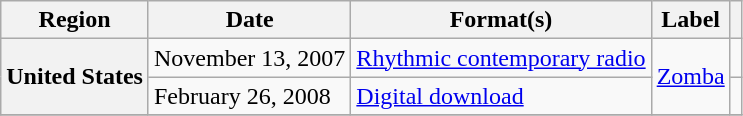<table class="wikitable plainrowheaders">
<tr>
<th scope="col">Region</th>
<th scope="col">Date</th>
<th scope="col">Format(s)</th>
<th scope="col">Label</th>
<th scope="col"></th>
</tr>
<tr>
<th scope="row" rowspan="2">United States</th>
<td>November 13, 2007</td>
<td><a href='#'>Rhythmic contemporary radio</a></td>
<td rowspan="2"><a href='#'>Zomba</a></td>
<td></td>
</tr>
<tr>
<td>February 26, 2008</td>
<td><a href='#'>Digital download</a></td>
<td></td>
</tr>
<tr>
</tr>
</table>
